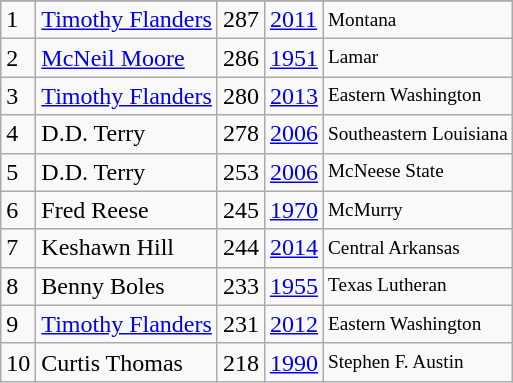<table class="wikitable">
<tr>
</tr>
<tr>
<td>1</td>
<td><a href='#'>Timothy Flanders</a></td>
<td>287</td>
<td><a href='#'>2011</a></td>
<td style="font-size:80%;">Montana</td>
</tr>
<tr>
<td>2</td>
<td><a href='#'>McNeil Moore</a></td>
<td>286</td>
<td><a href='#'>1951</a></td>
<td style="font-size:80%;">Lamar</td>
</tr>
<tr>
<td>3</td>
<td><a href='#'>Timothy Flanders</a></td>
<td>280</td>
<td><a href='#'>2013</a></td>
<td style="font-size:80%;">Eastern Washington</td>
</tr>
<tr>
<td>4</td>
<td>D.D. Terry</td>
<td>278</td>
<td><a href='#'>2006</a></td>
<td style="font-size:80%;">Southeastern Louisiana</td>
</tr>
<tr>
<td>5</td>
<td>D.D. Terry</td>
<td>253</td>
<td><a href='#'>2006</a></td>
<td style="font-size:80%;">McNeese State</td>
</tr>
<tr>
<td>6</td>
<td>Fred Reese</td>
<td>245</td>
<td><a href='#'>1970</a></td>
<td style="font-size:80%;">McMurry</td>
</tr>
<tr>
<td>7</td>
<td>Keshawn Hill</td>
<td>244</td>
<td><a href='#'>2014</a></td>
<td style="font-size:80%;">Central Arkansas</td>
</tr>
<tr>
<td>8</td>
<td>Benny Boles</td>
<td>233</td>
<td><a href='#'>1955</a></td>
<td style="font-size:80%;">Texas Lutheran</td>
</tr>
<tr>
<td>9</td>
<td><a href='#'>Timothy Flanders</a></td>
<td>231</td>
<td><a href='#'>2012</a></td>
<td style="font-size:80%;">Eastern Washington</td>
</tr>
<tr>
<td>10</td>
<td>Curtis Thomas</td>
<td>218</td>
<td><a href='#'>1990</a></td>
<td style="font-size:80%;">Stephen F. Austin</td>
</tr>
</table>
